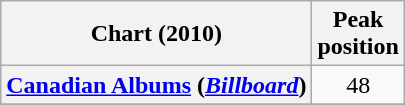<table class="wikitable sortable plainrowheaders" style="text-align:center">
<tr>
<th scope="col">Chart (2010)</th>
<th scope="col">Peak<br>position</th>
</tr>
<tr>
<th scope="row"><a href='#'>Canadian Albums</a> (<a href='#'><em>Billboard</em></a>)</th>
<td>48</td>
</tr>
<tr>
</tr>
<tr>
</tr>
<tr>
</tr>
<tr>
</tr>
</table>
